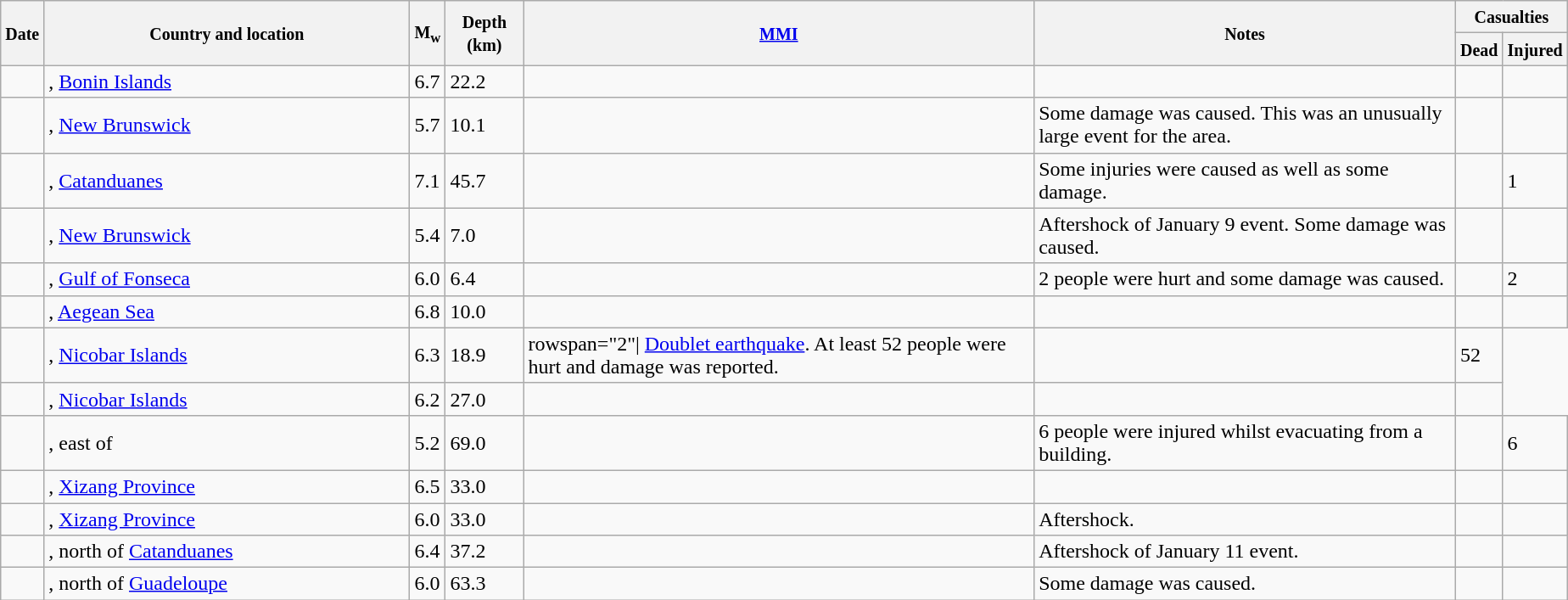<table class="wikitable sortable sort-under" style="border:1px black;  margin-left:1em;">
<tr>
<th rowspan="2"><small>Date</small></th>
<th rowspan="2" style="width: 280px"><small>Country and location</small></th>
<th rowspan="2"><small>M<sub>w</sub></small></th>
<th rowspan="2"><small>Depth (km)</small></th>
<th rowspan="2"><small><a href='#'>MMI</a></small></th>
<th rowspan="2" class="unsortable"><small>Notes</small></th>
<th colspan="2"><small>Casualties</small></th>
</tr>
<tr>
<th><small>Dead</small></th>
<th><small>Injured</small></th>
</tr>
<tr>
<td></td>
<td>, <a href='#'>Bonin Islands</a></td>
<td>6.7</td>
<td>22.2</td>
<td></td>
<td></td>
<td></td>
<td></td>
</tr>
<tr>
<td></td>
<td>, <a href='#'>New Brunswick</a></td>
<td>5.7</td>
<td>10.1</td>
<td></td>
<td>Some damage was caused. This was an unusually large event for the area.</td>
<td></td>
<td></td>
</tr>
<tr>
<td></td>
<td>, <a href='#'>Catanduanes</a></td>
<td>7.1</td>
<td>45.7</td>
<td></td>
<td>Some injuries were caused as well as some damage.</td>
<td></td>
<td>1</td>
</tr>
<tr>
<td></td>
<td>, <a href='#'>New Brunswick</a></td>
<td>5.4</td>
<td>7.0</td>
<td></td>
<td>Aftershock of January 9 event. Some damage was caused.</td>
<td></td>
<td></td>
</tr>
<tr>
<td></td>
<td>, <a href='#'>Gulf of Fonseca</a></td>
<td>6.0</td>
<td>6.4</td>
<td></td>
<td>2 people were hurt and some damage was caused.</td>
<td></td>
<td>2</td>
</tr>
<tr>
<td></td>
<td>, <a href='#'>Aegean Sea</a></td>
<td>6.8</td>
<td>10.0</td>
<td></td>
<td></td>
<td></td>
<td></td>
</tr>
<tr>
<td></td>
<td>, <a href='#'>Nicobar Islands</a></td>
<td>6.3</td>
<td>18.9</td>
<td>rowspan="2"| <a href='#'>Doublet earthquake</a>. At least 52 people were hurt and damage was reported.</td>
<td></td>
<td>52</td>
</tr>
<tr>
<td></td>
<td>, <a href='#'>Nicobar Islands</a></td>
<td>6.2</td>
<td>27.0</td>
<td></td>
<td></td>
<td></td>
</tr>
<tr>
<td></td>
<td>, east of</td>
<td>5.2</td>
<td>69.0</td>
<td></td>
<td>6 people were injured whilst evacuating from a building.</td>
<td></td>
<td>6</td>
</tr>
<tr>
<td></td>
<td>, <a href='#'>Xizang Province</a></td>
<td>6.5</td>
<td>33.0</td>
<td></td>
<td></td>
<td></td>
<td></td>
</tr>
<tr>
<td></td>
<td>, <a href='#'>Xizang Province</a></td>
<td>6.0</td>
<td>33.0</td>
<td></td>
<td>Aftershock.</td>
<td></td>
<td></td>
</tr>
<tr>
<td></td>
<td>, north of <a href='#'>Catanduanes</a></td>
<td>6.4</td>
<td>37.2</td>
<td></td>
<td>Aftershock of January 11 event.</td>
<td></td>
<td></td>
</tr>
<tr>
<td></td>
<td>, north of <a href='#'>Guadeloupe</a></td>
<td>6.0</td>
<td>63.3</td>
<td></td>
<td>Some damage was caused.</td>
<td></td>
<td></td>
</tr>
</table>
